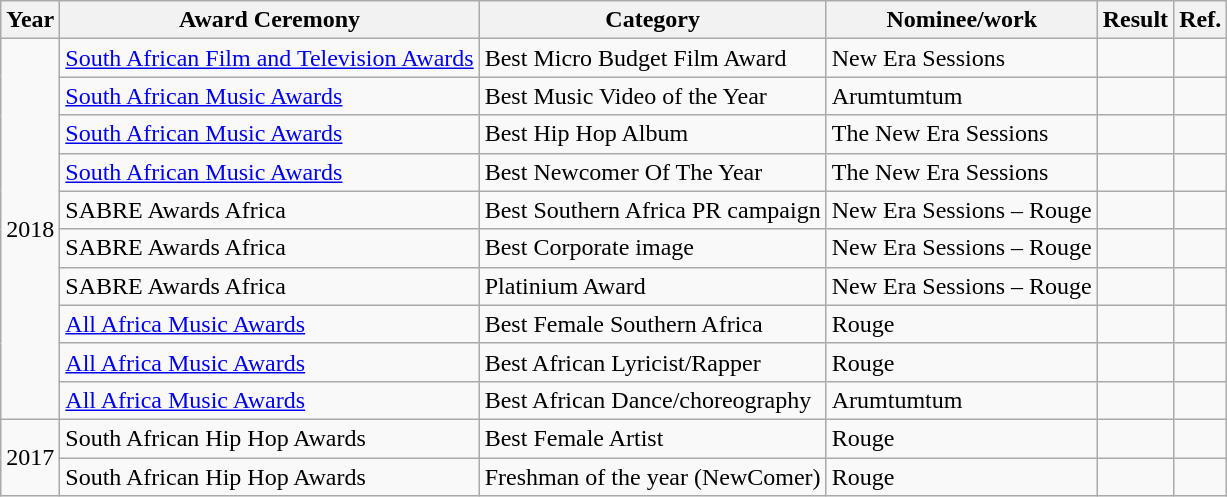<table class="wikitable">
<tr>
<th>Year</th>
<th>Award Ceremony</th>
<th>Category</th>
<th>Nominee/work</th>
<th>Result</th>
<th>Ref.</th>
</tr>
<tr>
<td rowspan=10>2018</td>
<td><a href='#'>South African Film and Television Awards</a></td>
<td>Best Micro Budget Film Award</td>
<td>New Era Sessions</td>
<td></td>
<td></td>
</tr>
<tr>
<td><a href='#'>South African Music Awards</a></td>
<td>Best Music Video of the Year</td>
<td>Arumtumtum</td>
<td></td>
<td></td>
</tr>
<tr>
<td><a href='#'>South African Music Awards</a></td>
<td>Best Hip Hop Album</td>
<td>The New Era Sessions</td>
<td></td>
<td></td>
</tr>
<tr>
<td><a href='#'>South African Music Awards</a></td>
<td>Best Newcomer Of The Year</td>
<td>The New Era Sessions</td>
<td></td>
<td></td>
</tr>
<tr>
<td>SABRE Awards Africa</td>
<td>Best Southern Africa PR campaign</td>
<td>New Era Sessions – Rouge</td>
<td></td>
<td></td>
</tr>
<tr>
<td>SABRE Awards Africa</td>
<td>Best Corporate image</td>
<td>New Era Sessions – Rouge</td>
<td></td>
<td></td>
</tr>
<tr>
<td>SABRE Awards Africa</td>
<td>Platinium Award</td>
<td>New Era Sessions – Rouge</td>
<td></td>
<td></td>
</tr>
<tr>
<td><a href='#'>All Africa Music Awards</a></td>
<td>Best Female Southern Africa</td>
<td>Rouge</td>
<td></td>
<td></td>
</tr>
<tr>
<td><a href='#'>All Africa Music Awards</a></td>
<td>Best African Lyricist/Rapper</td>
<td>Rouge</td>
<td></td>
<td></td>
</tr>
<tr>
<td><a href='#'>All Africa Music Awards</a></td>
<td>Best African Dance/choreography</td>
<td>Arumtumtum</td>
<td></td>
<td></td>
</tr>
<tr>
<td rowspan=2>2017</td>
<td>South African Hip Hop Awards</td>
<td>Best Female Artist</td>
<td>Rouge</td>
<td></td>
<td></td>
</tr>
<tr>
<td>South African Hip Hop Awards</td>
<td>Freshman of the year (NewComer)</td>
<td>Rouge</td>
<td></td>
<td></td>
</tr>
</table>
